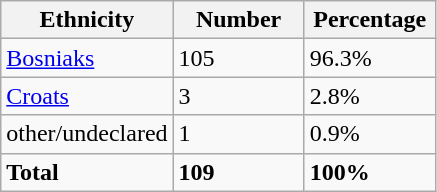<table class="wikitable">
<tr>
<th width="100px">Ethnicity</th>
<th width="80px">Number</th>
<th width="80px">Percentage</th>
</tr>
<tr>
<td><a href='#'>Bosniaks</a></td>
<td>105</td>
<td>96.3%</td>
</tr>
<tr>
<td><a href='#'>Croats</a></td>
<td>3</td>
<td>2.8%</td>
</tr>
<tr>
<td>other/undeclared</td>
<td>1</td>
<td>0.9%</td>
</tr>
<tr>
<td><strong>Total</strong></td>
<td><strong>109</strong></td>
<td><strong>100%</strong></td>
</tr>
</table>
